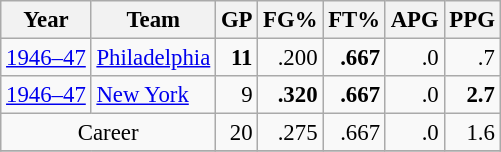<table class="wikitable sortable" style="font-size:95%; text-align:right;">
<tr>
<th>Year</th>
<th>Team</th>
<th>GP</th>
<th>FG%</th>
<th>FT%</th>
<th>APG</th>
<th>PPG</th>
</tr>
<tr>
<td style="text-align:left;"><a href='#'>1946–47</a></td>
<td style="text-align:left;"><a href='#'>Philadelphia</a></td>
<td><strong>11</strong></td>
<td>.200</td>
<td><strong>.667</strong></td>
<td>.0</td>
<td>.7</td>
</tr>
<tr>
<td style="text-align:left;"><a href='#'>1946–47</a></td>
<td style="text-align:left;"><a href='#'>New York</a></td>
<td>9</td>
<td><strong>.320</strong></td>
<td><strong>.667</strong></td>
<td>.0</td>
<td><strong>2.7</strong></td>
</tr>
<tr>
<td style="text-align:center;" colspan="2">Career</td>
<td>20</td>
<td>.275</td>
<td>.667</td>
<td>.0</td>
<td>1.6</td>
</tr>
<tr>
</tr>
</table>
